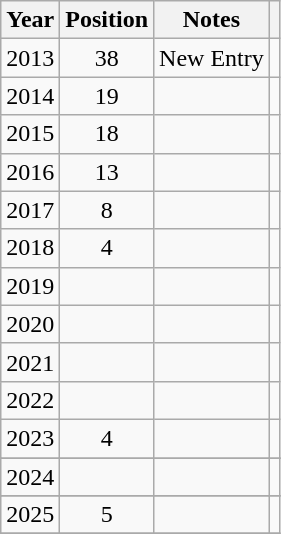<table class="wikitable plainrowheaders" style="text-align:center;">
<tr>
<th>Year</th>
<th>Position</th>
<th>Notes</th>
<th></th>
</tr>
<tr>
<td>2013</td>
<td>38</td>
<td>New Entry</td>
<td></td>
</tr>
<tr>
<td>2014</td>
<td>19</td>
<td></td>
<td></td>
</tr>
<tr>
<td>2015</td>
<td>18</td>
<td></td>
<td></td>
</tr>
<tr>
<td>2016</td>
<td>13</td>
<td></td>
<td></td>
</tr>
<tr>
<td>2017</td>
<td>8</td>
<td></td>
<td></td>
</tr>
<tr>
<td>2018</td>
<td>4</td>
<td></td>
<td></td>
</tr>
<tr>
<td>2019</td>
<td></td>
<td></td>
<td></td>
</tr>
<tr>
<td>2020</td>
<td></td>
<td></td>
<td></td>
</tr>
<tr>
<td>2021</td>
<td></td>
<td></td>
<td></td>
</tr>
<tr>
<td>2022</td>
<td></td>
<td></td>
<td></td>
</tr>
<tr>
<td>2023</td>
<td>4</td>
<td></td>
<td></td>
</tr>
<tr>
</tr>
<tr>
<td>2024</td>
<td></td>
<td></td>
<td></td>
</tr>
<tr>
</tr>
<tr>
<td>2025</td>
<td>5</td>
<td></td>
<td></td>
</tr>
<tr>
</tr>
</table>
